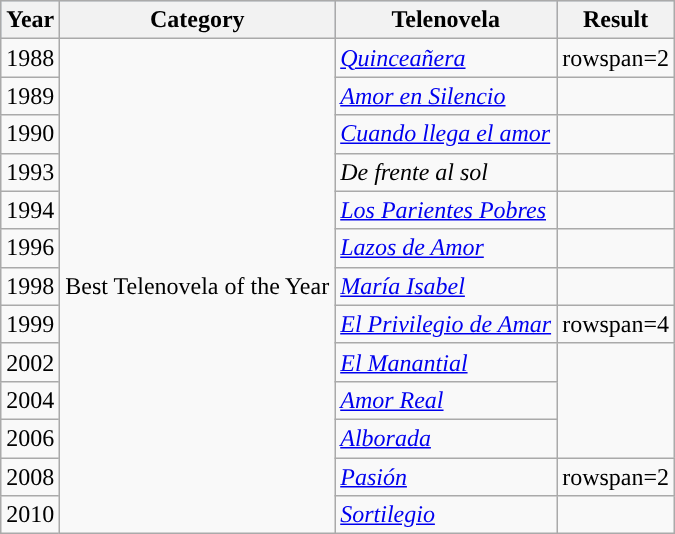<table class="wikitable">
<tr style="background:#b0c4de;">
<th>Year</th>
<th>Category</th>
<th>Telenovela</th>
<th>Result</th>
</tr>
<tr>
<td>1988</td>
<td rowspan=13>Best Telenovela of the Year</td>
<td><em><a href='#'>Quinceañera</a></em></td>
<td>rowspan=2 </td>
</tr>
<tr>
<td>1989</td>
<td><em><a href='#'>Amor en Silencio</a></em></td>
</tr>
<tr>
<td>1990</td>
<td><em><a href='#'>Cuando llega el amor</a></em></td>
<td></td>
</tr>
<tr>
<td>1993</td>
<td><em>De frente al sol</em></td>
<td></td>
</tr>
<tr>
<td>1994</td>
<td><em><a href='#'>Los Parientes Pobres</a></em></td>
<td></td>
</tr>
<tr>
<td>1996</td>
<td><em><a href='#'>Lazos de Amor</a></em></td>
<td></td>
</tr>
<tr>
<td>1998</td>
<td><em><a href='#'>María Isabel</a></em></td>
<td></td>
</tr>
<tr>
<td>1999</td>
<td><em><a href='#'>El Privilegio de Amar</a></em></td>
<td>rowspan=4 </td>
</tr>
<tr>
<td>2002</td>
<td><em><a href='#'>El Manantial</a></em></td>
</tr>
<tr>
<td>2004</td>
<td><em><a href='#'>Amor Real</a></em></td>
</tr>
<tr>
<td>2006</td>
<td><em><a href='#'>Alborada</a></em></td>
</tr>
<tr>
<td>2008</td>
<td><em><a href='#'>Pasión</a></em></td>
<td>rowspan=2  </td>
</tr>
<tr>
<td>2010</td>
<td><em><a href='#'>Sortilegio</a></em></td>
</tr>
</table>
